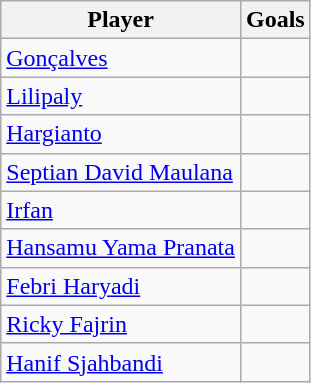<table class="wikitable sortable" style="text-align: left;">
<tr>
<th>Player</th>
<th>Goals</th>
</tr>
<tr>
<td><a href='#'>Gonçalves</a></td>
<td></td>
</tr>
<tr>
<td><a href='#'>Lilipaly</a></td>
<td></td>
</tr>
<tr>
<td><a href='#'>Hargianto</a></td>
<td></td>
</tr>
<tr>
<td><a href='#'>Septian David Maulana</a></td>
<td></td>
</tr>
<tr>
<td><a href='#'>Irfan</a></td>
<td></td>
</tr>
<tr>
<td><a href='#'>Hansamu Yama Pranata</a></td>
<td></td>
</tr>
<tr>
<td><a href='#'>Febri Haryadi</a></td>
<td></td>
</tr>
<tr>
<td><a href='#'>Ricky Fajrin</a></td>
<td></td>
</tr>
<tr>
<td><a href='#'>Hanif Sjahbandi</a></td>
<td></td>
</tr>
</table>
